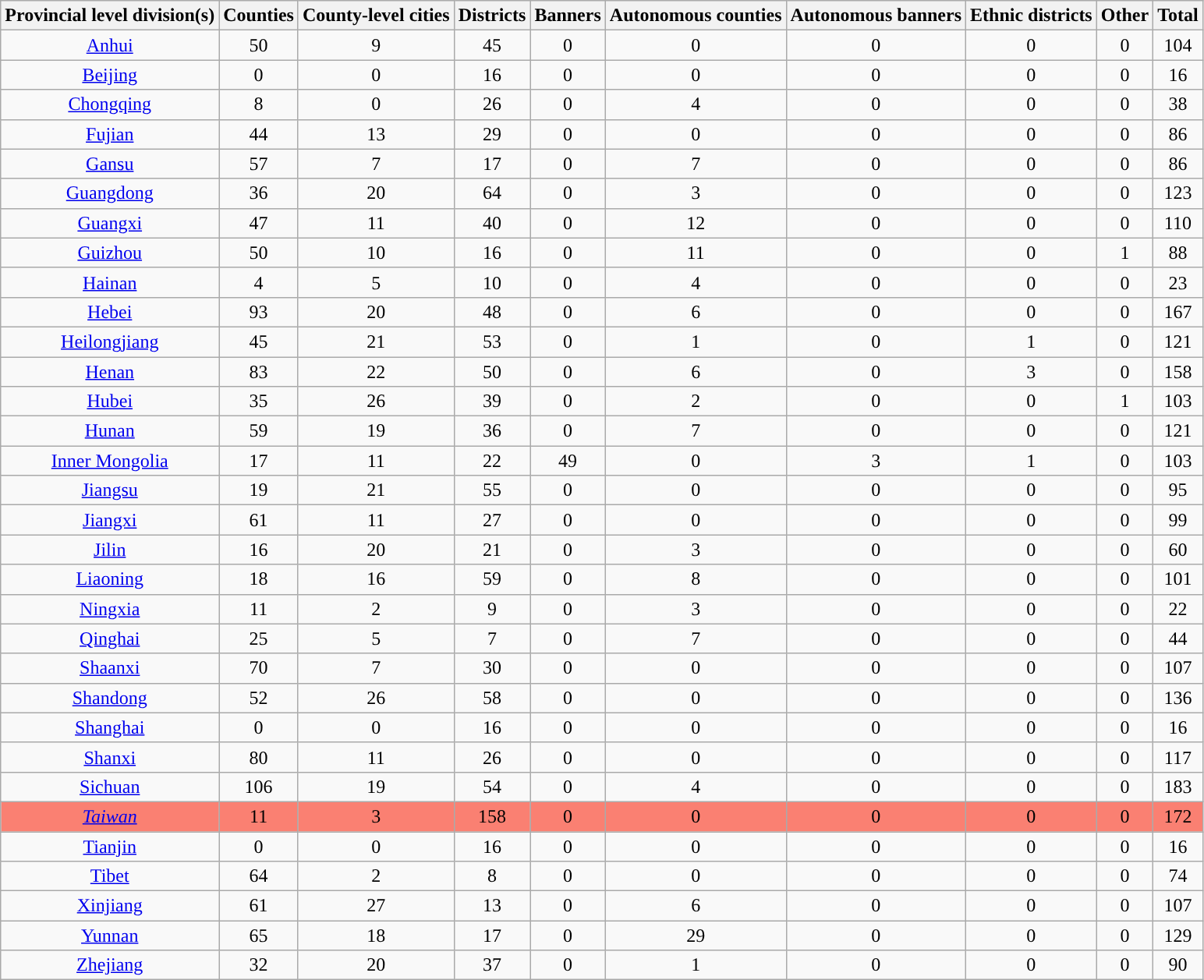<table class="wikitable sortable" style=text-align:center>
<tr>
<th>Provincial level division(s)</th>
<th>Counties</th>
<th>County-level cities</th>
<th>Districts</th>
<th>Banners</th>
<th>Autonomous counties</th>
<th>Autonomous banners</th>
<th>Ethnic districts</th>
<th>Other</th>
<th>Total</th>
</tr>
<tr>
<td><a href='#'>Anhui</a></td>
<td>50</td>
<td>9</td>
<td>45</td>
<td>0</td>
<td>0</td>
<td>0</td>
<td>0</td>
<td>0</td>
<td>104</td>
</tr>
<tr>
<td><a href='#'>Beijing</a></td>
<td>0</td>
<td>0</td>
<td>16</td>
<td>0</td>
<td>0</td>
<td>0</td>
<td>0</td>
<td>0</td>
<td>16</td>
</tr>
<tr>
<td><a href='#'>Chongqing</a></td>
<td>8</td>
<td>0</td>
<td>26</td>
<td>0</td>
<td>4</td>
<td>0</td>
<td>0</td>
<td>0</td>
<td>38</td>
</tr>
<tr>
<td><a href='#'>Fujian</a></td>
<td>44</td>
<td>13</td>
<td>29</td>
<td>0</td>
<td>0</td>
<td>0</td>
<td>0</td>
<td>0</td>
<td>86</td>
</tr>
<tr>
<td><a href='#'>Gansu</a></td>
<td>57</td>
<td>7</td>
<td>17</td>
<td>0</td>
<td>7</td>
<td>0</td>
<td>0</td>
<td>0</td>
<td>86</td>
</tr>
<tr>
<td><a href='#'>Guangdong</a></td>
<td>36</td>
<td>20</td>
<td>64</td>
<td>0</td>
<td>3</td>
<td>0</td>
<td>0</td>
<td>0</td>
<td>123</td>
</tr>
<tr>
<td><a href='#'>Guangxi</a></td>
<td>47</td>
<td>11</td>
<td>40</td>
<td>0</td>
<td>12</td>
<td>0</td>
<td>0</td>
<td>0</td>
<td>110</td>
</tr>
<tr>
<td><a href='#'>Guizhou</a></td>
<td>50</td>
<td>10</td>
<td>16</td>
<td>0</td>
<td>11</td>
<td>0</td>
<td>0</td>
<td>1</td>
<td>88</td>
</tr>
<tr>
<td><a href='#'>Hainan</a></td>
<td>4</td>
<td>5</td>
<td>10</td>
<td>0</td>
<td>4</td>
<td>0</td>
<td>0</td>
<td>0</td>
<td>23</td>
</tr>
<tr>
<td><a href='#'>Hebei</a></td>
<td>93</td>
<td>20</td>
<td>48</td>
<td>0</td>
<td>6</td>
<td>0</td>
<td>0</td>
<td>0</td>
<td>167</td>
</tr>
<tr>
<td><a href='#'>Heilongjiang</a></td>
<td>45</td>
<td>21</td>
<td>53</td>
<td>0</td>
<td>1</td>
<td>0</td>
<td>1</td>
<td>0</td>
<td>121</td>
</tr>
<tr>
<td><a href='#'>Henan</a></td>
<td>83</td>
<td>22</td>
<td>50</td>
<td>0</td>
<td>6</td>
<td>0</td>
<td>3</td>
<td>0</td>
<td>158</td>
</tr>
<tr>
<td><a href='#'>Hubei</a></td>
<td>35</td>
<td>26</td>
<td>39</td>
<td>0</td>
<td>2</td>
<td>0</td>
<td>0</td>
<td>1</td>
<td>103</td>
</tr>
<tr>
<td><a href='#'>Hunan</a></td>
<td>59</td>
<td>19</td>
<td>36</td>
<td>0</td>
<td>7</td>
<td>0</td>
<td>0</td>
<td>0</td>
<td>121</td>
</tr>
<tr>
<td><a href='#'>Inner Mongolia</a></td>
<td>17</td>
<td>11</td>
<td>22</td>
<td>49</td>
<td>0</td>
<td>3</td>
<td>1</td>
<td>0</td>
<td>103</td>
</tr>
<tr>
<td><a href='#'>Jiangsu</a></td>
<td>19</td>
<td>21</td>
<td>55</td>
<td>0</td>
<td>0</td>
<td>0</td>
<td>0</td>
<td>0</td>
<td>95</td>
</tr>
<tr>
<td><a href='#'>Jiangxi</a></td>
<td>61</td>
<td>11</td>
<td>27</td>
<td>0</td>
<td>0</td>
<td>0</td>
<td>0</td>
<td>0</td>
<td>99</td>
</tr>
<tr>
<td><a href='#'>Jilin</a></td>
<td>16</td>
<td>20</td>
<td>21</td>
<td>0</td>
<td>3</td>
<td>0</td>
<td>0</td>
<td>0</td>
<td>60</td>
</tr>
<tr>
<td><a href='#'>Liaoning</a></td>
<td>18</td>
<td>16</td>
<td>59</td>
<td>0</td>
<td>8</td>
<td>0</td>
<td>0</td>
<td>0</td>
<td>101</td>
</tr>
<tr>
<td><a href='#'>Ningxia</a></td>
<td>11</td>
<td>2</td>
<td>9</td>
<td>0</td>
<td>3</td>
<td>0</td>
<td>0</td>
<td>0</td>
<td>22</td>
</tr>
<tr>
<td><a href='#'>Qinghai</a></td>
<td>25</td>
<td>5</td>
<td>7</td>
<td>0</td>
<td>7</td>
<td>0</td>
<td>0</td>
<td>0</td>
<td>44</td>
</tr>
<tr>
<td><a href='#'>Shaanxi</a></td>
<td>70</td>
<td>7</td>
<td>30</td>
<td>0</td>
<td>0</td>
<td>0</td>
<td>0</td>
<td>0</td>
<td>107</td>
</tr>
<tr>
<td><a href='#'>Shandong</a></td>
<td>52</td>
<td>26</td>
<td>58</td>
<td>0</td>
<td>0</td>
<td>0</td>
<td>0</td>
<td>0</td>
<td>136</td>
</tr>
<tr>
<td><a href='#'>Shanghai</a></td>
<td>0</td>
<td>0</td>
<td>16</td>
<td>0</td>
<td>0</td>
<td>0</td>
<td>0</td>
<td>0</td>
<td>16</td>
</tr>
<tr>
<td><a href='#'>Shanxi</a></td>
<td>80</td>
<td>11</td>
<td>26</td>
<td>0</td>
<td>0</td>
<td>0</td>
<td>0</td>
<td>0</td>
<td>117</td>
</tr>
<tr>
<td><a href='#'>Sichuan</a></td>
<td>106</td>
<td>19</td>
<td>54</td>
<td>0</td>
<td>4</td>
<td>0</td>
<td>0</td>
<td>0</td>
<td>183</td>
</tr>
<tr style="background: salmon;">
<td><em><a href='#'>Taiwan</a></em></td>
<td>11</td>
<td>3</td>
<td>158</td>
<td>0</td>
<td>0</td>
<td>0</td>
<td>0</td>
<td>0</td>
<td>172</td>
</tr>
<tr>
<td><a href='#'>Tianjin</a></td>
<td>0</td>
<td>0</td>
<td>16</td>
<td>0</td>
<td>0</td>
<td>0</td>
<td>0</td>
<td>0</td>
<td>16</td>
</tr>
<tr>
<td><a href='#'>Tibet</a></td>
<td>64</td>
<td>2</td>
<td>8</td>
<td>0</td>
<td>0</td>
<td>0</td>
<td>0</td>
<td>0</td>
<td>74</td>
</tr>
<tr>
<td><a href='#'>Xinjiang</a></td>
<td>61</td>
<td>27</td>
<td>13</td>
<td>0</td>
<td>6</td>
<td>0</td>
<td>0</td>
<td>0</td>
<td>107</td>
</tr>
<tr>
<td><a href='#'>Yunnan</a></td>
<td>65</td>
<td>18</td>
<td>17</td>
<td>0</td>
<td>29</td>
<td>0</td>
<td>0</td>
<td>0</td>
<td>129</td>
</tr>
<tr>
<td><a href='#'>Zhejiang</a></td>
<td>32</td>
<td>20</td>
<td>37</td>
<td>0</td>
<td>1</td>
<td>0</td>
<td>0</td>
<td>0</td>
<td>90</td>
</tr>
</table>
